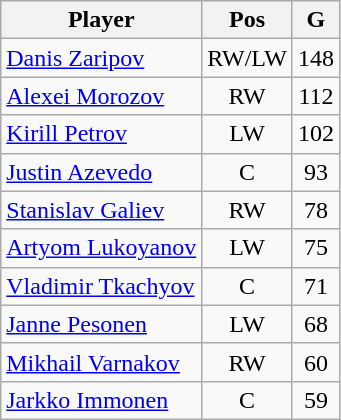<table class="wikitable">
<tr>
<th>Player</th>
<th>Pos</th>
<th>G</th>
</tr>
<tr style="text-align:center;">
<td style="text-align:left;"> <a href='#'>Danis Zaripov</a></td>
<td>RW/LW</td>
<td>148</td>
</tr>
<tr style="text-align:center;">
<td style="text-align:left;"> <a href='#'>Alexei Morozov</a></td>
<td>RW</td>
<td>112</td>
</tr>
<tr style="text-align:center;">
<td style="text-align:left;"> <a href='#'>Kirill Petrov</a></td>
<td>LW</td>
<td>102</td>
</tr>
<tr style="text-align:center;">
<td style="text-align:left;"> <a href='#'>Justin Azevedo</a></td>
<td>C</td>
<td>93</td>
</tr>
<tr style="text-align:center;">
<td style="text-align:left;"> <a href='#'>Stanislav Galiev</a></td>
<td>RW</td>
<td>78</td>
</tr>
<tr style="text-align:center;">
<td style="text-align:left;"> <a href='#'>Artyom Lukoyanov</a></td>
<td>LW</td>
<td>75</td>
</tr>
<tr style="text-align:center;">
<td style="text-align:left;"> <a href='#'>Vladimir Tkachyov</a></td>
<td>C</td>
<td>71</td>
</tr>
<tr style="text-align:center;">
<td style="text-align:left;"> <a href='#'>Janne Pesonen</a></td>
<td>LW</td>
<td>68</td>
</tr>
<tr style="text-align:center;">
<td style="text-align:left;"> <a href='#'>Mikhail Varnakov</a></td>
<td>RW</td>
<td>60</td>
</tr>
<tr style="text-align:center;">
<td style="text-align:left;"> <a href='#'>Jarkko Immonen</a></td>
<td>C</td>
<td>59</td>
</tr>
</table>
